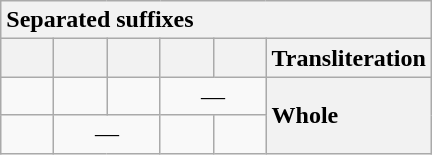<table class="wikitable" style="text-align: center; display: inline-table;">
<tr>
<th colspan="6" style="text-align: left">Separated suffixes</th>
</tr>
<tr>
<th style="min-width: 1.75em"></th>
<th style="min-width: 1.75em"></th>
<th style="min-width: 1.75em"></th>
<th style="min-width: 1.75em"></th>
<th style="min-width: 1.75em"></th>
<th style="text-align: left">Transliteration</th>
</tr>
<tr>
<td></td>
<td></td>
<td></td>
<td colspan="2">—</td>
<th rowspan="2" style="text-align: left">Whole</th>
</tr>
<tr>
<td></td>
<td colspan="2">—</td>
<td></td>
<td></td>
</tr>
</table>
